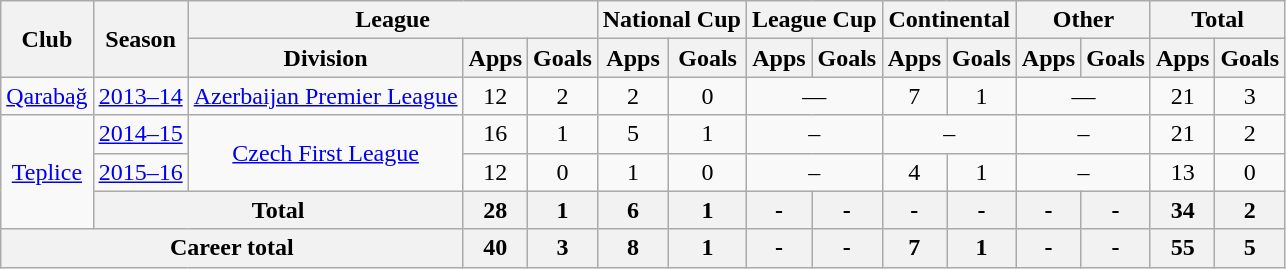<table class="wikitable" style="text-align: center;">
<tr>
<th rowspan="2">Club</th>
<th rowspan="2">Season</th>
<th colspan="3">League</th>
<th colspan="2">National Cup</th>
<th colspan="2">League Cup</th>
<th colspan="2">Continental</th>
<th colspan="2">Other</th>
<th colspan="2">Total</th>
</tr>
<tr>
<th>Division</th>
<th>Apps</th>
<th>Goals</th>
<th>Apps</th>
<th>Goals</th>
<th>Apps</th>
<th>Goals</th>
<th>Apps</th>
<th>Goals</th>
<th>Apps</th>
<th>Goals</th>
<th>Apps</th>
<th>Goals</th>
</tr>
<tr>
<td valign="center"><a href='#'>Qarabağ</a></td>
<td><a href='#'>2013–14</a></td>
<td><a href='#'>Azerbaijan Premier League</a></td>
<td>12</td>
<td>2</td>
<td>2</td>
<td>0</td>
<td colspan="2">—</td>
<td>7</td>
<td>1</td>
<td colspan="2">—</td>
<td>21</td>
<td>3</td>
</tr>
<tr>
<td rowspan="3" valign="center"><a href='#'>Teplice</a></td>
<td><a href='#'>2014–15</a></td>
<td rowspan="2" valign="center"><a href='#'>Czech First League</a></td>
<td>16</td>
<td>1</td>
<td>5</td>
<td>1</td>
<td colspan="2">–</td>
<td colspan="2">–</td>
<td colspan="2">–</td>
<td>21</td>
<td>2</td>
</tr>
<tr>
<td><a href='#'>2015–16</a></td>
<td>12</td>
<td>0</td>
<td>1</td>
<td>0</td>
<td colspan="2">–</td>
<td>4</td>
<td>1</td>
<td colspan="2">–</td>
<td>13</td>
<td>0</td>
</tr>
<tr>
<th colspan="2">Total</th>
<th>28</th>
<th>1</th>
<th>6</th>
<th>1</th>
<th>-</th>
<th>-</th>
<th>-</th>
<th>-</th>
<th>-</th>
<th>-</th>
<th>34</th>
<th>2</th>
</tr>
<tr>
<th colspan="3">Career total</th>
<th>40</th>
<th>3</th>
<th>8</th>
<th>1</th>
<th>-</th>
<th>-</th>
<th>7</th>
<th>1</th>
<th>-</th>
<th>-</th>
<th>55</th>
<th>5</th>
</tr>
</table>
